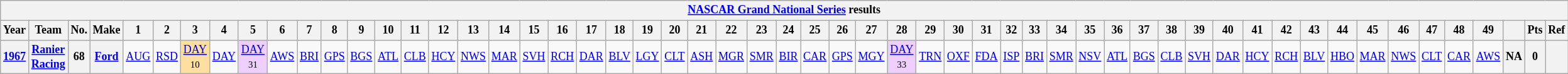<table class="wikitable" style="text-align:center; font-size:75%">
<tr>
<th colspan="68"><a href='#'>NASCAR Grand National Series</a> results</th>
</tr>
<tr>
<th>Year</th>
<th>Team</th>
<th>No.</th>
<th>Make</th>
<th>1</th>
<th>2</th>
<th>3</th>
<th>4</th>
<th>5</th>
<th>6</th>
<th>7</th>
<th>8</th>
<th>9</th>
<th>10</th>
<th>11</th>
<th>12</th>
<th>13</th>
<th>14</th>
<th>15</th>
<th>16</th>
<th>17</th>
<th>18</th>
<th>19</th>
<th>20</th>
<th>21</th>
<th>22</th>
<th>23</th>
<th>24</th>
<th>25</th>
<th>26</th>
<th>27</th>
<th>28</th>
<th>29</th>
<th>30</th>
<th>31</th>
<th>32</th>
<th>33</th>
<th>34</th>
<th>35</th>
<th>36</th>
<th>37</th>
<th>38</th>
<th>39</th>
<th>40</th>
<th>41</th>
<th>42</th>
<th>43</th>
<th>44</th>
<th>45</th>
<th>46</th>
<th>47</th>
<th>48</th>
<th>49</th>
<th></th>
<th>Pts</th>
<th>Ref</th>
</tr>
<tr>
<th><a href='#'>1967</a></th>
<th><a href='#'>Ranier Racing</a></th>
<th>68</th>
<th><a href='#'>Ford</a></th>
<td><a href='#'>AUG</a></td>
<td><a href='#'>RSD</a></td>
<td style="background:#FFDF9F;"><a href='#'>DAY</a><br><small>10</small></td>
<td><a href='#'>DAY</a></td>
<td style="background:#EFCFFF;"><a href='#'>DAY</a><br><small>31</small></td>
<td><a href='#'>AWS</a></td>
<td><a href='#'>BRI</a></td>
<td><a href='#'>GPS</a></td>
<td><a href='#'>BGS</a></td>
<td><a href='#'>ATL</a></td>
<td><a href='#'>CLB</a></td>
<td><a href='#'>HCY</a></td>
<td><a href='#'>NWS</a></td>
<td><a href='#'>MAR</a></td>
<td><a href='#'>SVH</a></td>
<td><a href='#'>RCH</a></td>
<td><a href='#'>DAR</a></td>
<td><a href='#'>BLV</a></td>
<td><a href='#'>LGY</a></td>
<td><a href='#'>CLT</a></td>
<td><a href='#'>ASH</a></td>
<td><a href='#'>MGR</a></td>
<td><a href='#'>SMR</a></td>
<td><a href='#'>BIR</a></td>
<td><a href='#'>CAR</a></td>
<td><a href='#'>GPS</a></td>
<td><a href='#'>MGY</a></td>
<td style="background:#EFCFFF;"><a href='#'>DAY</a><br><small>33</small></td>
<td><a href='#'>TRN</a></td>
<td><a href='#'>OXF</a></td>
<td><a href='#'>FDA</a></td>
<td><a href='#'>ISP</a></td>
<td><a href='#'>BRI</a></td>
<td><a href='#'>SMR</a></td>
<td><a href='#'>NSV</a></td>
<td><a href='#'>ATL</a></td>
<td><a href='#'>BGS</a></td>
<td><a href='#'>CLB</a></td>
<td><a href='#'>SVH</a></td>
<td><a href='#'>DAR</a></td>
<td><a href='#'>HCY</a></td>
<td><a href='#'>RCH</a></td>
<td><a href='#'>BLV</a></td>
<td><a href='#'>HBO</a></td>
<td><a href='#'>MAR</a></td>
<td><a href='#'>NWS</a></td>
<td><a href='#'>CLT</a></td>
<td><a href='#'>CAR</a></td>
<td><a href='#'>AWS</a></td>
<th>NA</th>
<th>0</th>
<th></th>
</tr>
</table>
